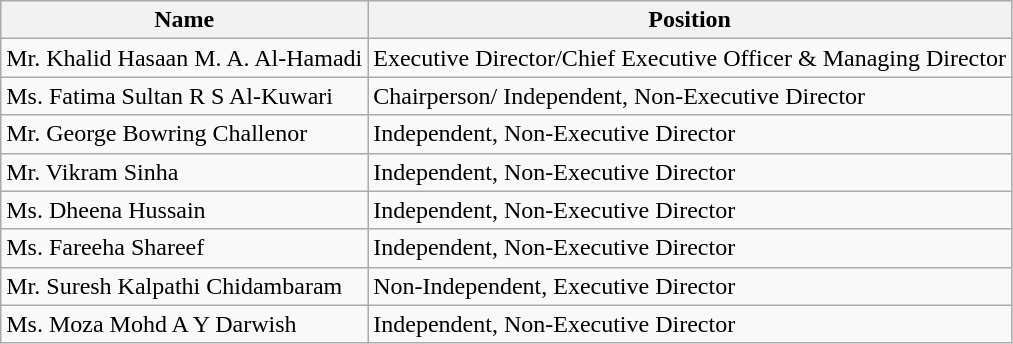<table class="wikitable">
<tr>
<th>Name</th>
<th>Position</th>
</tr>
<tr>
<td>Mr. Khalid Hasaan M. A. Al-Hamadi</td>
<td>Executive Director/Chief Executive Officer & Managing Director</td>
</tr>
<tr>
<td>Ms. Fatima Sultan R S Al-Kuwari</td>
<td>Chairperson/ Independent, Non-Executive Director</td>
</tr>
<tr>
<td>Mr. George Bowring Challenor</td>
<td>Independent, Non-Executive Director</td>
</tr>
<tr>
<td>Mr. Vikram Sinha</td>
<td>Independent, Non-Executive Director</td>
</tr>
<tr>
<td>Ms. Dheena Hussain</td>
<td>Independent, Non-Executive Director</td>
</tr>
<tr>
<td>Ms. Fareeha Shareef</td>
<td>Independent, Non-Executive Director</td>
</tr>
<tr>
<td>Mr. Suresh Kalpathi Chidambaram</td>
<td>Non-Independent, Executive Director</td>
</tr>
<tr>
<td>Ms. Moza Mohd A Y Darwish</td>
<td>Independent, Non-Executive Director</td>
</tr>
</table>
